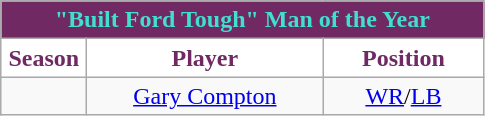<table class="wikitable sortable" style="text-align:center">
<tr>
<td colspan="4" style="background:#702963; color:#40E0D0;"><strong>"Built Ford Tough" Man of the Year</strong></td>
</tr>
<tr>
<th style="width:50px; background:white; color:#702963;">Season</th>
<th style="width:150px; background:white; color:#702963;">Player</th>
<th style="width:100px; background:white; color:#702963;">Position</th>
</tr>
<tr>
<td></td>
<td><a href='#'>Gary Compton</a></td>
<td><a href='#'>WR</a>/<a href='#'>LB</a></td>
</tr>
</table>
